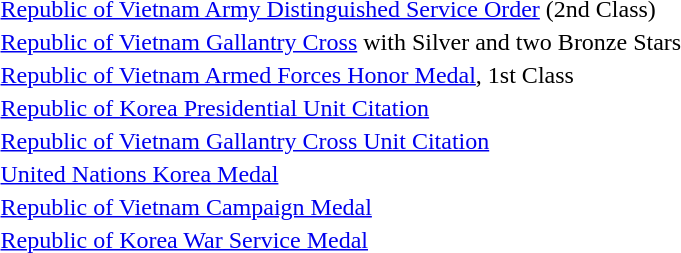<table>
<tr>
<td></td>
<td><a href='#'>Republic of Vietnam Army Distinguished Service Order</a> (2nd Class)</td>
</tr>
<tr>
<td></td>
<td><a href='#'>Republic of Vietnam Gallantry Cross</a> with Silver and two Bronze Stars</td>
</tr>
<tr>
<td></td>
<td><a href='#'>Republic of Vietnam Armed Forces Honor Medal</a>, 1st Class</td>
</tr>
<tr>
<td></td>
<td><a href='#'>Republic of Korea Presidential Unit Citation</a></td>
</tr>
<tr>
<td></td>
<td><a href='#'>Republic of Vietnam Gallantry Cross Unit Citation</a></td>
</tr>
<tr>
<td></td>
<td><a href='#'>United Nations Korea Medal</a></td>
</tr>
<tr>
<td></td>
<td><a href='#'>Republic of Vietnam Campaign Medal</a></td>
</tr>
<tr>
<td></td>
<td><a href='#'>Republic of Korea War Service Medal</a></td>
</tr>
</table>
